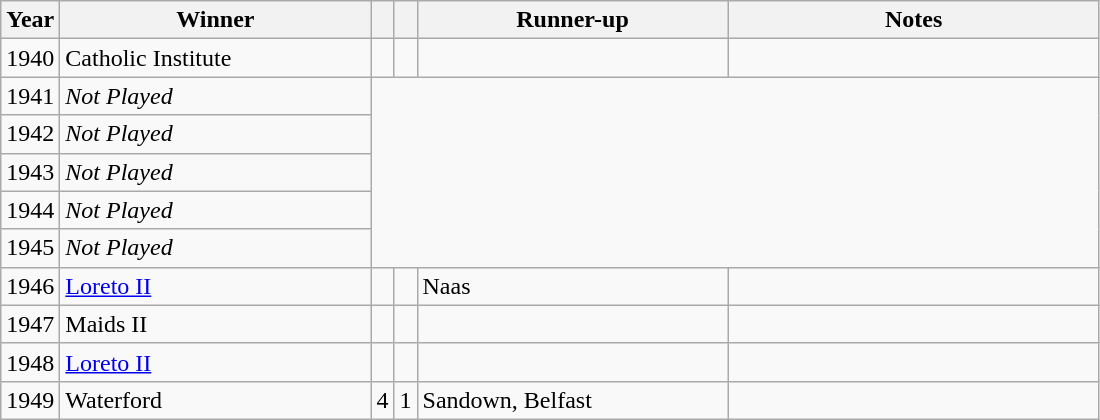<table class="wikitable">
<tr>
<th>Year</th>
<th>Winner</th>
<th></th>
<th></th>
<th>Runner-up</th>
<th>Notes</th>
</tr>
<tr>
<td align="center">1940</td>
<td width=200>Catholic Institute</td>
<td align="center"></td>
<td align="center"></td>
<td width=200></td>
<td width=240></td>
</tr>
<tr>
<td align="center">1941</td>
<td><em>Not Played</em></td>
</tr>
<tr>
<td align="center">1942</td>
<td><em>Not Played</em></td>
</tr>
<tr>
<td align="center">1943</td>
<td><em>Not Played</em></td>
</tr>
<tr>
<td align="center">1944</td>
<td><em>Not Played</em></td>
</tr>
<tr>
<td align="center">1945</td>
<td><em>Not Played</em></td>
</tr>
<tr>
<td align="center">1946</td>
<td><a href='#'>Loreto II</a></td>
<td align="center"></td>
<td align="center"></td>
<td>Naas</td>
<td></td>
</tr>
<tr>
<td align="center">1947</td>
<td>Maids II</td>
<td align="center"></td>
<td align="center"></td>
<td></td>
<td></td>
</tr>
<tr>
<td align="center">1948</td>
<td><a href='#'>Loreto II</a></td>
<td align="center"></td>
<td align="center"></td>
<td></td>
<td></td>
</tr>
<tr>
<td align="center">1949</td>
<td>Waterford</td>
<td align="center">4</td>
<td align="center">1</td>
<td>Sandown, Belfast</td>
<td></td>
</tr>
</table>
